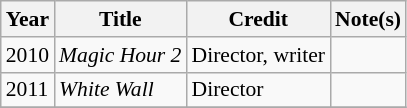<table class="wikitable" style="font-size: 90%;">
<tr>
<th>Year</th>
<th>Title</th>
<th>Credit</th>
<th>Note(s)</th>
</tr>
<tr>
<td rowspan="1">2010</td>
<td><em>Magic Hour 2</em></td>
<td>Director, writer</td>
<td></td>
</tr>
<tr>
<td rowspan="1">2011</td>
<td><em>White Wall</em></td>
<td>Director</td>
<td></td>
</tr>
<tr>
</tr>
</table>
